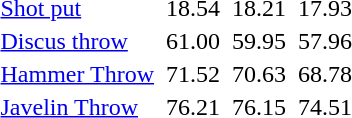<table>
<tr>
<td><a href='#'>Shot put</a></td>
<td></td>
<td>18.54</td>
<td></td>
<td>18.21</td>
<td></td>
<td>17.93</td>
</tr>
<tr>
<td><a href='#'>Discus throw</a></td>
<td></td>
<td>61.00</td>
<td></td>
<td>59.95</td>
<td></td>
<td>57.96</td>
</tr>
<tr>
<td><a href='#'>Hammer Throw</a></td>
<td></td>
<td>71.52</td>
<td></td>
<td>70.63</td>
<td></td>
<td>68.78</td>
</tr>
<tr>
<td><a href='#'>Javelin Throw</a></td>
<td></td>
<td>76.21</td>
<td></td>
<td>76.15</td>
<td></td>
<td>74.51</td>
</tr>
</table>
